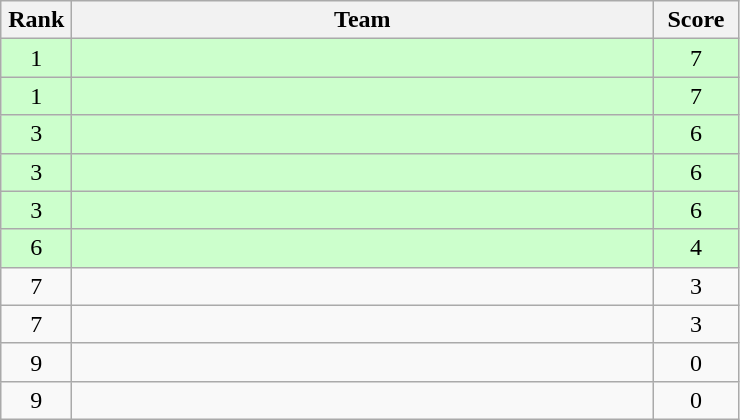<table class="wikitable" style="text-align:center">
<tr>
<th width=40>Rank</th>
<th width=380>Team</th>
<th width=50>Score</th>
</tr>
<tr bgcolor="ccffcc">
<td>1</td>
<td align=left></td>
<td>7</td>
</tr>
<tr bgcolor="ccffcc">
<td>1</td>
<td align=left></td>
<td>7</td>
</tr>
<tr bgcolor="ccffcc">
<td>3</td>
<td align=left></td>
<td>6</td>
</tr>
<tr bgcolor="ccffcc">
<td>3</td>
<td align=left></td>
<td>6</td>
</tr>
<tr bgcolor="ccffcc">
<td>3</td>
<td align=left></td>
<td>6</td>
</tr>
<tr bgcolor="ccffcc">
<td>6</td>
<td align=left></td>
<td>4</td>
</tr>
<tr>
<td>7</td>
<td align=left></td>
<td>3</td>
</tr>
<tr>
<td>7</td>
<td align=left></td>
<td>3</td>
</tr>
<tr>
<td>9</td>
<td align=left></td>
<td>0</td>
</tr>
<tr>
<td>9</td>
<td align=left></td>
<td>0</td>
</tr>
</table>
